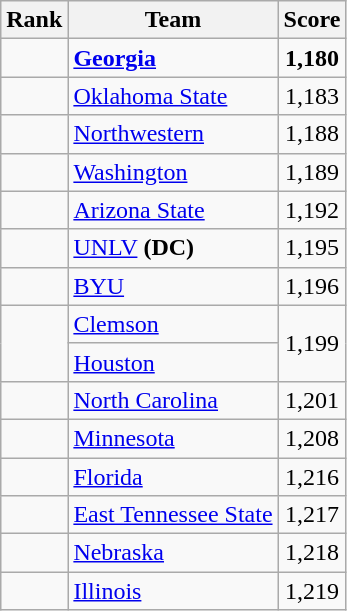<table class="wikitable sortable" style="text-align:center">
<tr>
<th dat-sort-type=number>Rank</th>
<th>Team</th>
<th>Score</th>
</tr>
<tr>
<td></td>
<td align=left><strong><a href='#'>Georgia</a></strong></td>
<td><strong>1,180</strong></td>
</tr>
<tr>
<td></td>
<td align=left><a href='#'>Oklahoma State</a></td>
<td>1,183</td>
</tr>
<tr>
<td></td>
<td align=left><a href='#'>Northwestern</a></td>
<td>1,188</td>
</tr>
<tr>
<td></td>
<td align=left><a href='#'>Washington</a></td>
<td>1,189</td>
</tr>
<tr>
<td></td>
<td align=left><a href='#'>Arizona State</a></td>
<td>1,192</td>
</tr>
<tr>
<td></td>
<td align=left><a href='#'>UNLV</a> <strong>(DC)</strong></td>
<td>1,195</td>
</tr>
<tr>
<td></td>
<td align=left><a href='#'>BYU</a></td>
<td>1,196</td>
</tr>
<tr>
<td rowspan=2></td>
<td align=left><a href='#'>Clemson</a></td>
<td rowspan=2>1,199</td>
</tr>
<tr>
<td align=left><a href='#'>Houston</a></td>
</tr>
<tr>
<td></td>
<td align=left><a href='#'>North Carolina</a></td>
<td>1,201</td>
</tr>
<tr>
<td></td>
<td align=left><a href='#'>Minnesota</a></td>
<td>1,208</td>
</tr>
<tr>
<td></td>
<td align=left><a href='#'>Florida</a></td>
<td>1,216</td>
</tr>
<tr>
<td></td>
<td align=left><a href='#'>East Tennessee State</a></td>
<td>1,217</td>
</tr>
<tr>
<td></td>
<td align=left><a href='#'>Nebraska</a></td>
<td>1,218</td>
</tr>
<tr>
<td></td>
<td align=left><a href='#'>Illinois</a></td>
<td>1,219</td>
</tr>
</table>
